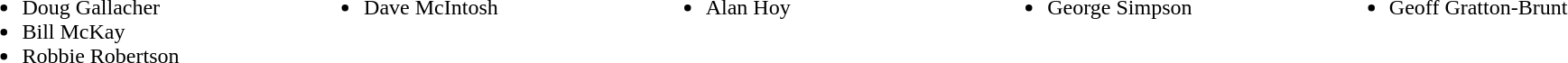<table style="width:100%;">
<tr>
<td style="vertical-align:top; width:20%;"><br><ul><li> Doug Gallacher</li><li> Bill McKay</li><li> Robbie Robertson</li></ul></td>
<td style="vertical-align:top; width:20%;"><br><ul><li> Dave McIntosh</li></ul></td>
<td style="vertical-align:top; width:20%;"><br><ul><li> Alan Hoy</li></ul></td>
<td style="vertical-align:top; width:20%;"><br><ul><li> George Simpson</li></ul></td>
<td style="vertical-align:top; width:20%;"><br><ul><li> Geoff Gratton-Brunt</li></ul></td>
</tr>
</table>
